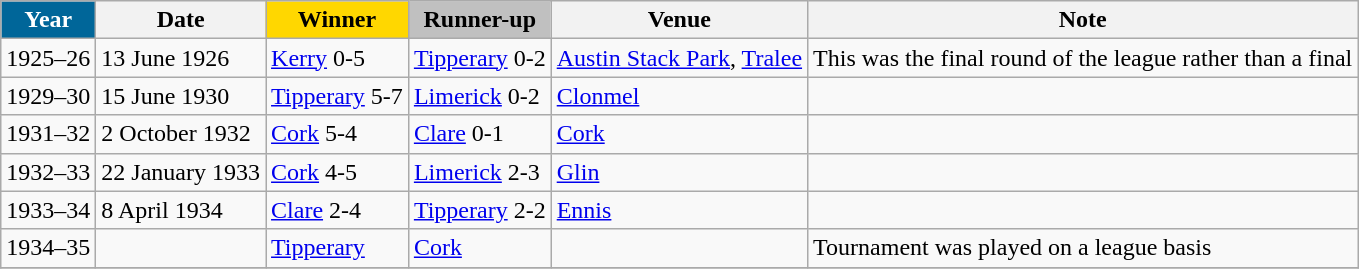<table class="wikitable">
<tr>
<th style="background:#069; color:white;">Year</th>
<th>Date</th>
<th style="background:gold;">Winner</th>
<th style="background:silver;">Runner-up</th>
<th>Venue</th>
<th>Note</th>
</tr>
<tr>
<td>1925–26</td>
<td>13 June 1926</td>
<td><a href='#'>Kerry</a> 0-5</td>
<td><a href='#'>Tipperary</a> 0-2</td>
<td><a href='#'>Austin Stack Park</a>, <a href='#'>Tralee</a></td>
<td>This was the final round of the league rather than a final</td>
</tr>
<tr>
<td>1929–30</td>
<td>15 June 1930</td>
<td><a href='#'>Tipperary</a>  5-7</td>
<td><a href='#'>Limerick</a> 0-2</td>
<td><a href='#'>Clonmel</a></td>
<td></td>
</tr>
<tr>
<td>1931–32</td>
<td>2 October 1932</td>
<td><a href='#'>Cork</a> 5-4</td>
<td><a href='#'>Clare</a> 0-1</td>
<td><a href='#'>Cork</a></td>
<td></td>
</tr>
<tr>
<td>1932–33</td>
<td>22 January 1933</td>
<td><a href='#'>Cork</a> 4-5</td>
<td><a href='#'>Limerick</a> 2-3</td>
<td><a href='#'>Glin</a></td>
<td></td>
</tr>
<tr>
<td>1933–34</td>
<td>8 April 1934</td>
<td><a href='#'>Clare</a> 2-4</td>
<td><a href='#'>Tipperary</a> 2-2</td>
<td><a href='#'>Ennis</a></td>
<td></td>
</tr>
<tr>
<td>1934–35</td>
<td></td>
<td><a href='#'>Tipperary</a></td>
<td><a href='#'>Cork</a></td>
<td></td>
<td>Tournament was played on a league basis</td>
</tr>
<tr>
</tr>
</table>
